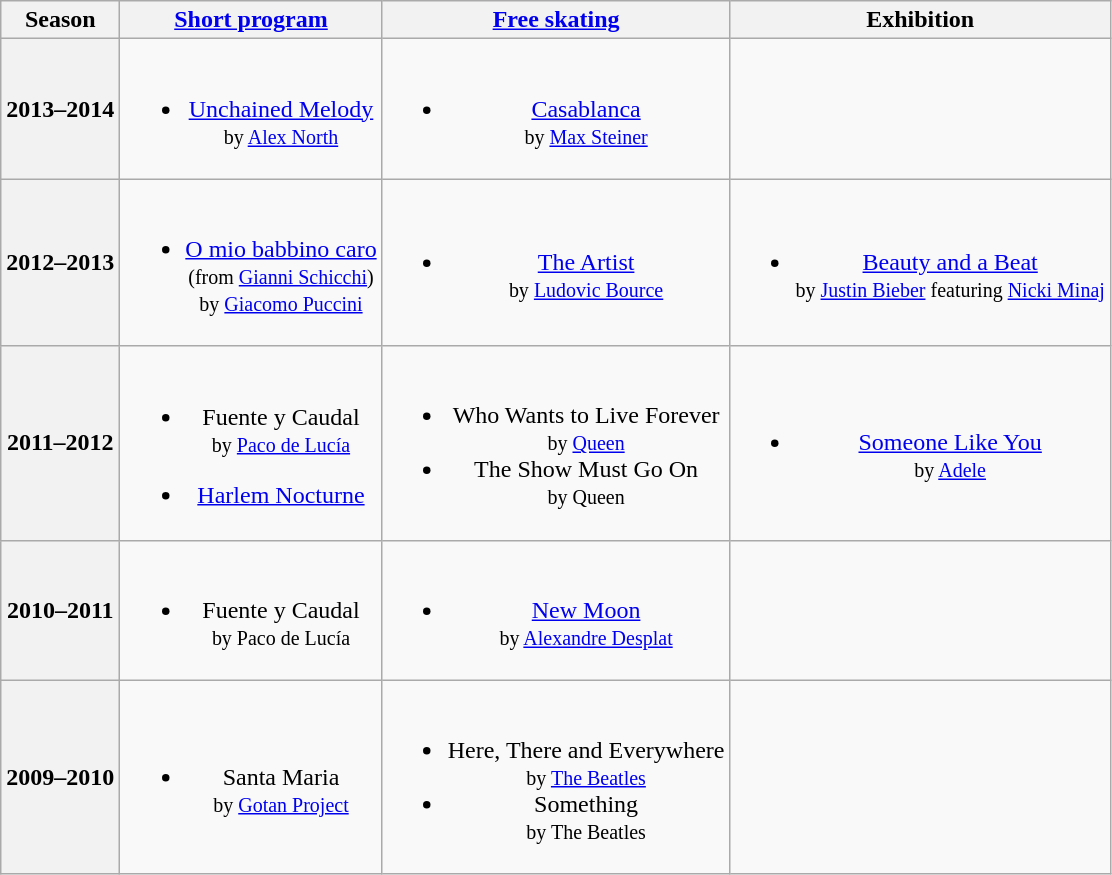<table class=wikitable style=text-align:center>
<tr>
<th>Season</th>
<th><a href='#'>Short program</a></th>
<th><a href='#'>Free skating</a></th>
<th>Exhibition</th>
</tr>
<tr>
<th>2013–2014 <br> </th>
<td><br><ul><li><a href='#'>Unchained Melody</a> <br><small> by <a href='#'>Alex North</a> </small></li></ul></td>
<td><br><ul><li><a href='#'>Casablanca</a> <br><small> by <a href='#'>Max Steiner</a> </small></li></ul></td>
<td></td>
</tr>
<tr>
<th>2012–2013 <br> </th>
<td><br><ul><li><a href='#'>O mio babbino caro</a> <br><small> (from <a href='#'>Gianni Schicchi</a>) <br> by <a href='#'>Giacomo Puccini</a> </small></li></ul></td>
<td><br><ul><li><a href='#'>The Artist</a> <br><small> by <a href='#'>Ludovic Bource</a> </small></li></ul></td>
<td><br><ul><li><a href='#'>Beauty and a Beat</a> <br><small> by <a href='#'>Justin Bieber</a> featuring <a href='#'>Nicki Minaj</a> </small></li></ul></td>
</tr>
<tr>
<th>2011–2012 <br> </th>
<td><br><ul><li>Fuente y Caudal <br><small> by <a href='#'>Paco de Lucía</a> </small></li></ul><ul><li><a href='#'>Harlem Nocturne</a></li></ul></td>
<td><br><ul><li>Who Wants to Live Forever <br><small> by <a href='#'>Queen</a> </small></li><li>The Show Must Go On <br><small> by Queen </small></li></ul></td>
<td><br><ul><li><a href='#'>Someone Like You</a> <br><small> by <a href='#'>Adele</a> </small></li></ul></td>
</tr>
<tr>
<th>2010–2011 <br> </th>
<td><br><ul><li>Fuente y Caudal <br><small> by Paco de Lucía </small></li></ul></td>
<td><br><ul><li><a href='#'>New Moon</a> <br><small> by <a href='#'>Alexandre Desplat</a> </small></li></ul></td>
<td></td>
</tr>
<tr>
<th>2009–2010 <br> </th>
<td><br><ul><li>Santa Maria <br><small> by <a href='#'>Gotan Project</a> </small></li></ul></td>
<td><br><ul><li>Here, There and Everywhere <br><small> by <a href='#'>The Beatles</a> </small></li><li>Something <br><small> by The Beatles </small></li></ul></td>
<td></td>
</tr>
</table>
